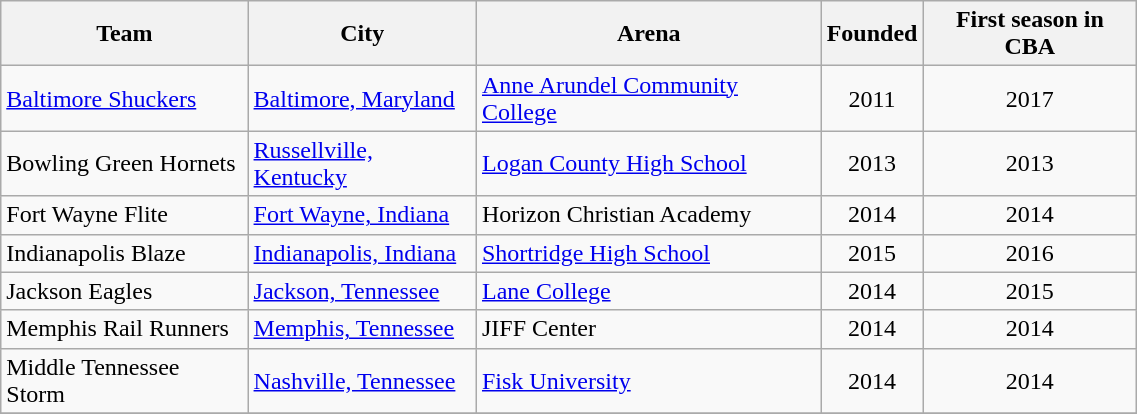<table class="wikitable" width=60%>
<tr>
<th>Team</th>
<th>City</th>
<th>Arena</th>
<th>Founded</th>
<th>First season in CBA</th>
</tr>
<tr>
<td><a href='#'>Baltimore Shuckers</a></td>
<td><a href='#'>Baltimore, Maryland</a></td>
<td><a href='#'>Anne Arundel Community College</a></td>
<td align="center">2011</td>
<td align="center">2017</td>
</tr>
<tr>
<td>Bowling Green Hornets</td>
<td><a href='#'>Russellville, Kentucky</a></td>
<td><a href='#'>Logan County High School</a></td>
<td align="center">2013</td>
<td align="center">2013</td>
</tr>
<tr>
<td>Fort Wayne Flite</td>
<td><a href='#'>Fort Wayne, Indiana</a></td>
<td>Horizon Christian Academy</td>
<td align="center">2014</td>
<td align="center">2014</td>
</tr>
<tr>
<td>Indianapolis Blaze</td>
<td><a href='#'>Indianapolis, Indiana</a></td>
<td><a href='#'>Shortridge High School</a></td>
<td align="center">2015</td>
<td align="center">2016</td>
</tr>
<tr>
<td>Jackson Eagles</td>
<td><a href='#'>Jackson, Tennessee</a></td>
<td><a href='#'>Lane College</a></td>
<td align="center">2014</td>
<td align="center">2015</td>
</tr>
<tr>
<td>Memphis Rail Runners</td>
<td><a href='#'>Memphis, Tennessee</a></td>
<td>JIFF Center</td>
<td align="center">2014</td>
<td align="center">2014</td>
</tr>
<tr>
<td>Middle Tennessee Storm</td>
<td><a href='#'>Nashville, Tennessee</a></td>
<td><a href='#'>Fisk University</a></td>
<td align="center">2014</td>
<td align="center">2014</td>
</tr>
<tr>
</tr>
</table>
